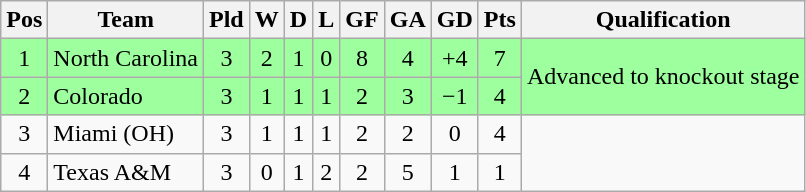<table class="wikitable" style="text-align:center">
<tr>
<th>Pos</th>
<th>Team</th>
<th>Pld</th>
<th>W</th>
<th>D</th>
<th>L</th>
<th>GF</th>
<th>GA</th>
<th>GD</th>
<th>Pts</th>
<th>Qualification</th>
</tr>
<tr bgcolor="#9eff9e">
<td>1</td>
<td style="text-align:left">North Carolina</td>
<td>3</td>
<td>2</td>
<td>1</td>
<td>0</td>
<td>8</td>
<td>4</td>
<td>+4</td>
<td>7</td>
<td rowspan="2">Advanced to knockout stage</td>
</tr>
<tr bgcolor="#9eff9e">
<td>2</td>
<td style="text-align:left">Colorado</td>
<td>3</td>
<td>1</td>
<td>1</td>
<td>1</td>
<td>2</td>
<td>3</td>
<td>−1</td>
<td>4</td>
</tr>
<tr>
<td>3</td>
<td style="text-align:left">Miami (OH)</td>
<td>3</td>
<td>1</td>
<td>1</td>
<td>1</td>
<td>2</td>
<td>2</td>
<td>0</td>
<td>4</td>
<td rowspan="2"></td>
</tr>
<tr>
<td>4</td>
<td style="text-align:left">Texas A&M</td>
<td>3</td>
<td>0</td>
<td>1</td>
<td>2</td>
<td>2</td>
<td>5</td>
<td>1</td>
<td>1</td>
</tr>
</table>
